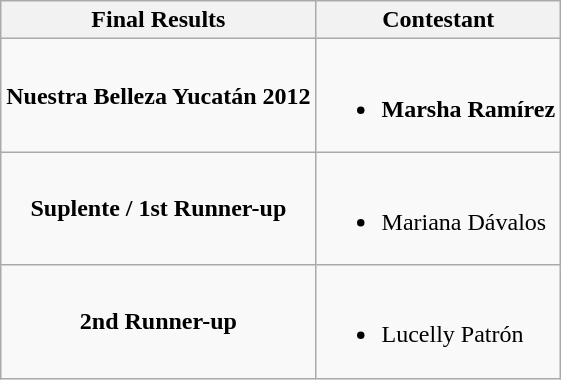<table class="wikitable">
<tr>
<th>Final Results</th>
<th>Contestant</th>
</tr>
<tr>
<td align="center"><strong>Nuestra Belleza Yucatán 2012</strong></td>
<td><br><ul><li><strong>Marsha Ramírez</strong></li></ul></td>
</tr>
<tr>
<td align="center"><strong>Suplente / 1st Runner-up</strong></td>
<td><br><ul><li>Mariana Dávalos</li></ul></td>
</tr>
<tr>
<td align="center"><strong>2nd Runner-up</strong></td>
<td><br><ul><li>Lucelly Patrón</li></ul></td>
</tr>
</table>
